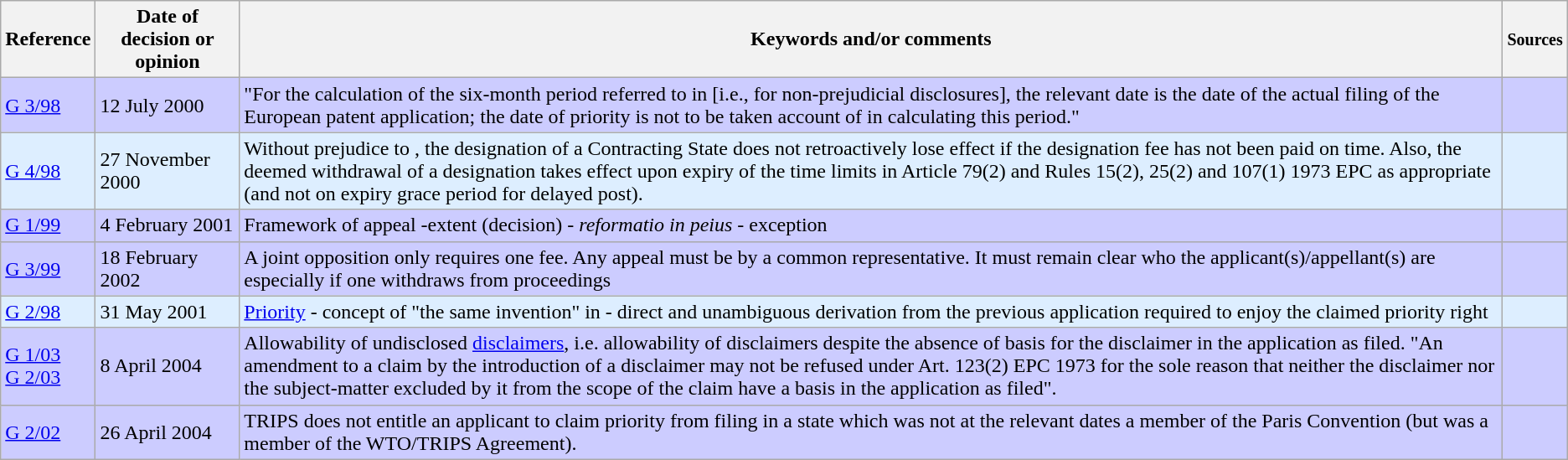<table class="wikitable">
<tr>
<th>Reference</th>
<th>Date of decision or opinion</th>
<th>Keywords and/or comments</th>
<th><small>Sources</small></th>
</tr>
<tr bgcolor="#ccccff">
<td><a href='#'>G 3/98</a></td>
<td>12 July 2000</td>
<td>"For the calculation of the six-month period referred to in  [i.e., for non-prejudicial disclosures], the relevant date is the date of the actual filing of the European patent application; the date of priority is not to be taken account of in calculating this period."</td>
<td></td>
</tr>
<tr bgcolor="#ddeeff">
<td><a href='#'>G 4/98</a></td>
<td>27 November 2000</td>
<td>Without prejudice to , the designation of a Contracting State does not retroactively lose effect if the designation fee has not been paid on time. Also, the deemed withdrawal of a designation takes effect upon expiry of the time limits in Article 79(2) and Rules 15(2), 25(2) and 107(1) 1973 EPC as appropriate (and not on expiry grace period for delayed post).</td>
<td></td>
</tr>
<tr bgcolor="#ccccff">
<td><a href='#'>G 1/99</a></td>
<td>4 February 2001</td>
<td>Framework of appeal -extent (decision) - <em>reformatio in peius</em> - exception</td>
<td></td>
</tr>
<tr bgcolor="#ccccff">
<td><a href='#'>G 3/99</a></td>
<td>18 February 2002</td>
<td>A joint opposition only requires one fee. Any appeal must be by a common representative. It must remain clear who the applicant(s)/appellant(s) are especially if one withdraws from proceedings</td>
<td></td>
</tr>
<tr bgcolor="#ddeeff">
<td><a href='#'>G 2/98</a></td>
<td>31 May 2001</td>
<td><a href='#'>Priority</a> - concept of "the same invention" in  - direct and unambiguous derivation from the previous application required to enjoy the claimed priority right</td>
<td></td>
</tr>
<tr bgcolor="#ccccff">
<td><a href='#'>G 1/03</a> <br> <a href='#'>G 2/03</a></td>
<td>8 April 2004</td>
<td>Allowability of undisclosed <a href='#'>disclaimers</a>, i.e. allowability of disclaimers despite the absence of basis for the disclaimer in the application as filed. "An amendment to a claim by the introduction of a disclaimer may not be refused under Art. 123(2) EPC 1973 for the sole reason that neither the disclaimer nor the subject-matter excluded by it from the scope of the claim have a basis in the application as filed".</td>
<td><br></td>
</tr>
<tr bgcolor="#ccccff">
<td><a href='#'>G 2/02</a></td>
<td>26 April 2004</td>
<td>TRIPS does not entitle an applicant to claim priority from filing in a state which was not at the relevant dates a member of the Paris Convention (but was a member of the WTO/TRIPS Agreement).</td>
<td></td>
</tr>
</table>
